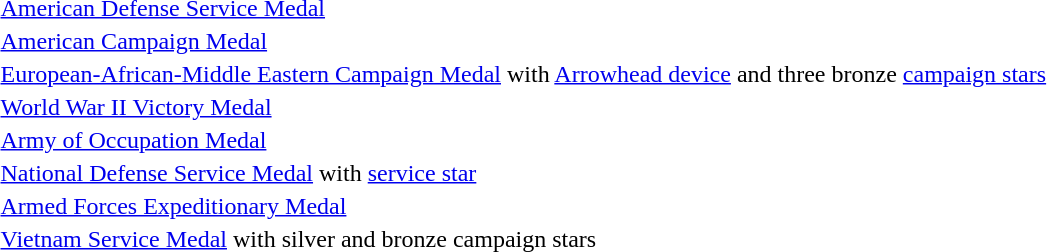<table>
<tr>
<td></td>
<td><a href='#'>American Defense Service Medal</a></td>
</tr>
<tr>
<td></td>
<td><a href='#'>American Campaign Medal</a></td>
</tr>
<tr>
<td></td>
<td><a href='#'>European-African-Middle Eastern Campaign Medal</a> with <a href='#'>Arrowhead device</a> and three bronze <a href='#'>campaign stars</a></td>
</tr>
<tr>
<td></td>
<td><a href='#'>World War II Victory Medal</a></td>
</tr>
<tr>
<td></td>
<td><a href='#'>Army of Occupation Medal</a></td>
</tr>
<tr>
<td></td>
<td><a href='#'>National Defense Service Medal</a> with <a href='#'>service star</a></td>
</tr>
<tr>
<td></td>
<td><a href='#'>Armed Forces Expeditionary Medal</a></td>
</tr>
<tr>
<td></td>
<td><a href='#'>Vietnam Service Medal</a> with silver and bronze campaign stars</td>
</tr>
</table>
